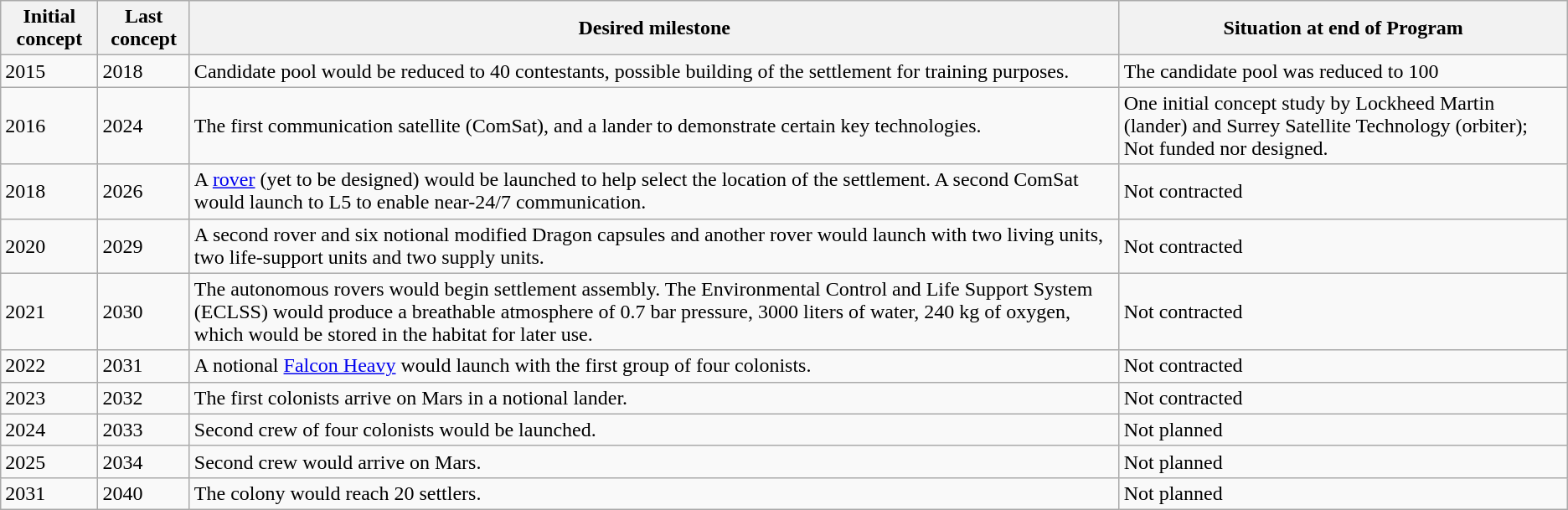<table class="wikitable">
<tr>
<th>Initial concept</th>
<th>Last concept</th>
<th>Desired milestone</th>
<th>Situation at end of Program</th>
</tr>
<tr>
<td>2015</td>
<td>2018</td>
<td>Candidate pool would be reduced to 40 contestants, possible building of the settlement for training purposes.</td>
<td>The candidate pool was reduced to 100</td>
</tr>
<tr>
<td>2016</td>
<td>2024</td>
<td>The first communication satellite (ComSat), and a lander to demonstrate certain key technologies.</td>
<td>One initial concept study by Lockheed Martin (lander) and Surrey Satellite Technology (orbiter); Not funded nor designed.</td>
</tr>
<tr>
<td>2018</td>
<td>2026</td>
<td>A <a href='#'>rover</a> (yet to be designed) would be launched to help select the location of the settlement. A second ComSat would launch to L5 to enable near-24/7 communication.</td>
<td>Not contracted</td>
</tr>
<tr>
<td>2020</td>
<td>2029</td>
<td>A second rover and six notional modified Dragon capsules and another rover would launch with two living units, two life-support units and two supply units.</td>
<td>Not contracted</td>
</tr>
<tr>
<td>2021</td>
<td>2030</td>
<td>The autonomous rovers would begin settlement assembly.  The Environmental Control and Life Support System (ECLSS) would produce a breathable atmosphere of 0.7 bar pressure, 3000 liters of water, 240 kg of oxygen, which would be stored in the habitat for later use.</td>
<td>Not contracted</td>
</tr>
<tr>
<td>2022</td>
<td>2031</td>
<td>A notional <a href='#'>Falcon Heavy</a> would launch with the first group of four colonists.</td>
<td>Not contracted</td>
</tr>
<tr>
<td>2023</td>
<td>2032</td>
<td>The first colonists arrive on Mars in a notional lander.</td>
<td>Not contracted</td>
</tr>
<tr>
<td>2024</td>
<td>2033</td>
<td>Second crew of four colonists would be launched.</td>
<td>Not planned</td>
</tr>
<tr>
<td>2025</td>
<td>2034</td>
<td>Second crew would arrive on Mars.</td>
<td>Not planned</td>
</tr>
<tr>
<td>2031</td>
<td>2040</td>
<td>The colony would reach 20 settlers.</td>
<td>Not planned</td>
</tr>
</table>
